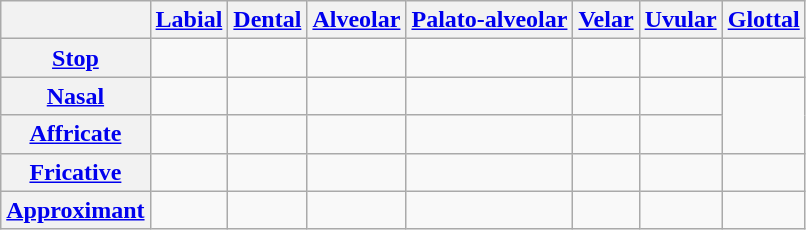<table class=wikitable style=text-align:center;>
<tr>
<th></th>
<th><a href='#'>Labial</a></th>
<th><a href='#'>Dental</a></th>
<th><a href='#'>Alveolar</a></th>
<th><a href='#'>Palato-alveolar</a></th>
<th><a href='#'>Velar</a></th>
<th><a href='#'>Uvular</a></th>
<th><a href='#'>Glottal</a></th>
</tr>
<tr>
<th><a href='#'>Stop</a></th>
<td style="font-size:larger;"><a href='#'></a> <a href='#'></a></td>
<td></td>
<td style="font-size:larger;"><a href='#'></a> <a href='#'></a></td>
<td></td>
<td></td>
<td style="font-size:larger;"><a href='#'></a> <a href='#'></a></td>
<td></td>
</tr>
<tr>
<th><a href='#'>Nasal</a></th>
<td style="font-size:larger;"><a href='#'></a></td>
<td></td>
<td style="font-size:larger;"><a href='#'></a></td>
<td style="font-size:larger;"><a href='#'></a></td>
<td></td>
<td></td>
</tr>
<tr>
<th><a href='#'>Affricate</a></th>
<td></td>
<td></td>
<td></td>
<td style="font-size:larger;"><a href='#'></a> <a href='#'></a></td>
<td></td>
<td></td>
</tr>
<tr>
<th><a href='#'>Fricative</a></th>
<td style="font-size:larger;"><a href='#'></a></td>
<td style="font-size:larger;"><a href='#'></a></td>
<td style="font-size:larger;"><a href='#'></a> <a href='#'></a></td>
<td style="font-size:larger;"><a href='#'></a> <a href='#'></a></td>
<td></td>
<td></td>
<td style="font-size:larger;"><a href='#'></a></td>
</tr>
<tr>
<th><a href='#'>Approximant</a></th>
<td></td>
<td></td>
<td style="font-size:larger;"><a href='#'></a> <a href='#'></a></td>
<td></td>
<td style="font-size:larger;"><a href='#'></a></td>
<td style="font-size:larger;"><a href='#'></a></td>
</tr>
</table>
